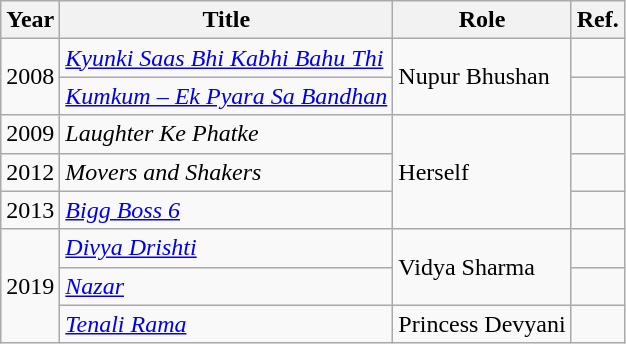<table class="wikitable sortable">
<tr>
<th>Year</th>
<th>Title</th>
<th>Role</th>
<th class="unsortable">Ref.</th>
</tr>
<tr>
<td rowspan="2">2008</td>
<td><em><a href='#'>Kyunki Saas Bhi Kabhi Bahu Thi</a></em></td>
<td rowspan="2">Nupur Bhushan</td>
<td></td>
</tr>
<tr>
<td><em><a href='#'>Kumkum – Ek Pyara Sa Bandhan</a></em></td>
<td></td>
</tr>
<tr>
<td>2009</td>
<td><em>Laughter Ke Phatke</em></td>
<td rowspan="3">Herself</td>
<td></td>
</tr>
<tr>
<td>2012</td>
<td><em>Movers and Shakers</em></td>
<td></td>
</tr>
<tr>
<td>2013</td>
<td><em><a href='#'>Bigg Boss 6</a></em></td>
<td></td>
</tr>
<tr>
<td rowspan="3">2019</td>
<td><em><a href='#'>Divya Drishti</a></em></td>
<td rowspan="2">Vidya Sharma</td>
<td></td>
</tr>
<tr>
<td><em><a href='#'>Nazar</a></em></td>
<td></td>
</tr>
<tr>
<td><em><a href='#'>Tenali Rama</a></em></td>
<td>Princess Devyani</td>
<td></td>
</tr>
</table>
